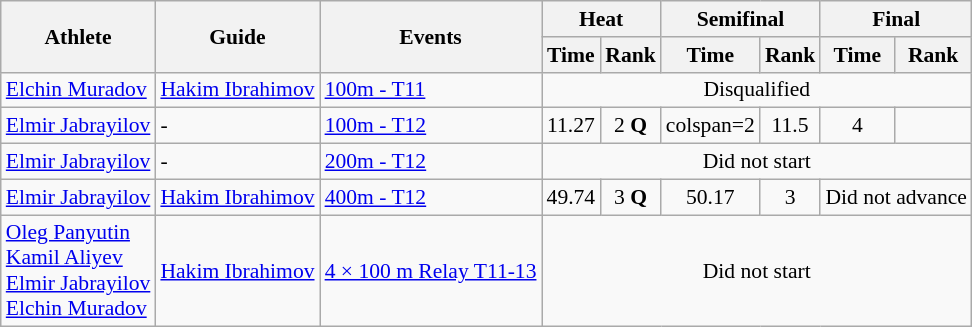<table class=wikitable style="text-align: center; font-size:90%">
<tr>
<th rowspan="2">Athlete</th>
<th rowspan="2">Guide</th>
<th rowspan="2">Events</th>
<th colspan="2">Heat</th>
<th colspan="2">Semifinal</th>
<th colspan="2">Final</th>
</tr>
<tr>
<th>Time</th>
<th>Rank</th>
<th>Time</th>
<th>Rank</th>
<th>Time</th>
<th>Rank</th>
</tr>
<tr>
<td align=left><a href='#'>Elchin Muradov</a></td>
<td align=left><a href='#'>Hakim Ibrahimov</a></td>
<td align=left><a href='#'>100m - T11</a></td>
<td colspan=6>Disqualified</td>
</tr>
<tr>
<td align=left><a href='#'>Elmir Jabrayilov</a></td>
<td align=left>-</td>
<td align=left><a href='#'>100m - T12</a></td>
<td>11.27</td>
<td>2 <strong>Q</strong></td>
<td>colspan=2</td>
<td>11.5</td>
<td>4</td>
</tr>
<tr>
<td align=left><a href='#'>Elmir Jabrayilov</a></td>
<td align=left>-</td>
<td align=left><a href='#'>200m - T12</a></td>
<td colspan=6>Did not start</td>
</tr>
<tr>
<td align=left><a href='#'>Elmir Jabrayilov</a></td>
<td align=left><a href='#'>Hakim Ibrahimov</a></td>
<td align=left><a href='#'>400m - T12</a></td>
<td>49.74</td>
<td>3 <strong>Q</strong></td>
<td>50.17</td>
<td>3</td>
<td colspan=2>Did not advance</td>
</tr>
<tr>
<td align=left><a href='#'>Oleg Panyutin</a><br><a href='#'>Kamil Aliyev</a><br><a href='#'>Elmir Jabrayilov</a><br><a href='#'>Elchin Muradov</a></td>
<td align=left><a href='#'>Hakim Ibrahimov</a></td>
<td align=left><a href='#'>4 × 100 m Relay T11-13</a></td>
<td colspan=6>Did not start</td>
</tr>
</table>
